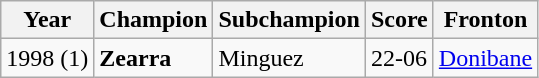<table class="wikitable">
<tr>
<th>Year</th>
<th>Champion</th>
<th>Subchampion</th>
<th>Score</th>
<th>Fronton</th>
</tr>
<tr>
<td>1998 (1)</td>
<td><strong>Zearra</strong></td>
<td>Minguez</td>
<td>22-06</td>
<td><a href='#'>Donibane</a></td>
</tr>
</table>
